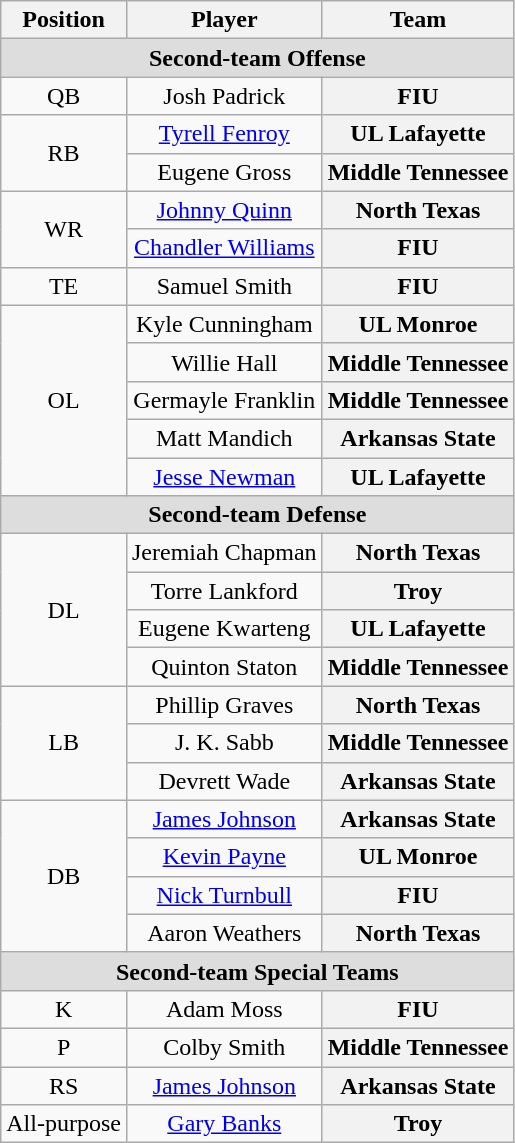<table class="wikitable">
<tr>
<th>Position</th>
<th>Player</th>
<th>Team</th>
</tr>
<tr>
<td colspan="3" style="text-align:center; background:#ddd;"><strong>Second-team Offense</strong></td>
</tr>
<tr style="text-align:center;">
<td>QB</td>
<td>Josh Padrick</td>
<th Style = >FIU</th>
</tr>
<tr style="text-align:center;">
<td rowspan="2">RB</td>
<td><a href='#'>Tyrell Fenroy</a></td>
<th Style = >UL Lafayette</th>
</tr>
<tr style="text-align:center;">
<td>Eugene Gross</td>
<th Style = >Middle Tennessee</th>
</tr>
<tr style="text-align:center;">
<td rowspan="2">WR</td>
<td><a href='#'>Johnny Quinn</a></td>
<th Style = >North Texas</th>
</tr>
<tr style="text-align:center;">
<td><a href='#'>Chandler Williams</a></td>
<th Style = >FIU</th>
</tr>
<tr style="text-align:center;">
<td>TE</td>
<td>Samuel Smith</td>
<th Style = >FIU</th>
</tr>
<tr style="text-align:center;">
<td rowspan="5">OL</td>
<td>Kyle Cunningham</td>
<th Style = >UL Monroe</th>
</tr>
<tr style="text-align:center;">
<td>Willie Hall</td>
<th Style = >Middle Tennessee</th>
</tr>
<tr style="text-align:center;">
<td>Germayle Franklin</td>
<th Style = >Middle Tennessee</th>
</tr>
<tr style="text-align:center;">
<td>Matt Mandich</td>
<th Style = >Arkansas State</th>
</tr>
<tr style="text-align:center;">
<td><a href='#'>Jesse Newman</a></td>
<th Style = >UL Lafayette</th>
</tr>
<tr>
<td colspan="3" style="text-align:center; background:#ddd;"><strong>Second-team Defense</strong></td>
</tr>
<tr style="text-align:center;">
<td rowspan="4">DL</td>
<td>Jeremiah Chapman</td>
<th Style = >North Texas</th>
</tr>
<tr style="text-align:center;">
<td>Torre Lankford</td>
<th Style = >Troy</th>
</tr>
<tr style="text-align:center;">
<td>Eugene Kwarteng</td>
<th Style = >UL Lafayette</th>
</tr>
<tr style="text-align:center;">
<td>Quinton Staton</td>
<th Style = >Middle Tennessee</th>
</tr>
<tr style="text-align:center;">
<td rowspan="3">LB</td>
<td>Phillip Graves</td>
<th Style = >North Texas</th>
</tr>
<tr style="text-align:center;">
<td>J. K. Sabb</td>
<th Style = >Middle Tennessee</th>
</tr>
<tr style="text-align:center;">
<td>Devrett Wade</td>
<th Style = >Arkansas State</th>
</tr>
<tr style="text-align:center;">
<td rowspan="4">DB</td>
<td><a href='#'>James Johnson</a></td>
<th Style = >Arkansas State</th>
</tr>
<tr style="text-align:center;">
<td><a href='#'>Kevin Payne</a></td>
<th Style = >UL Monroe</th>
</tr>
<tr style="text-align:center;">
<td><a href='#'>Nick Turnbull</a></td>
<th Style = >FIU</th>
</tr>
<tr style="text-align:center;">
<td>Aaron Weathers</td>
<th Style = >North Texas</th>
</tr>
<tr>
<td colspan="3" style="text-align:center; background:#ddd;"><strong>Second-team Special Teams</strong></td>
</tr>
<tr style="text-align:center;">
<td>K</td>
<td>Adam Moss</td>
<th Style = >FIU</th>
</tr>
<tr style="text-align:center;">
<td>P</td>
<td>Colby Smith</td>
<th Style = >Middle Tennessee</th>
</tr>
<tr style="text-align:center;">
<td>RS</td>
<td><a href='#'>James Johnson</a></td>
<th Style = >Arkansas State</th>
</tr>
<tr style="text-align:center;">
<td>All-purpose</td>
<td><a href='#'>Gary Banks</a></td>
<th Style = >Troy</th>
</tr>
</table>
